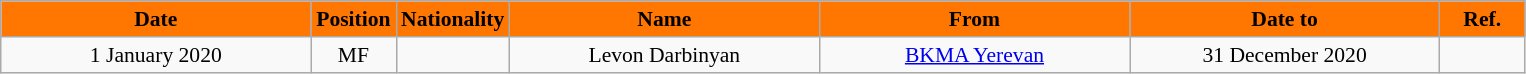<table class="wikitable"  style="text-align:center; font-size:90%; ">
<tr>
<th style="background:#FF7700; color:black; width:200px;">Date</th>
<th style="background:#FF7700; color:black; width:50px;">Position</th>
<th style="background:#FF7700; color:black; width:50px;">Nationality</th>
<th style="background:#FF7700; color:black; width:200px;">Name</th>
<th style="background:#FF7700; color:black; width:200px;">From</th>
<th style="background:#FF7700; color:black; width:200px;">Date to</th>
<th style="background:#FF7700; color:black; width:50px;">Ref.</th>
</tr>
<tr>
<td>1 January 2020</td>
<td>MF</td>
<td></td>
<td>Levon Darbinyan</td>
<td><a href='#'>BKMA Yerevan</a></td>
<td>31 December 2020</td>
<td></td>
</tr>
</table>
